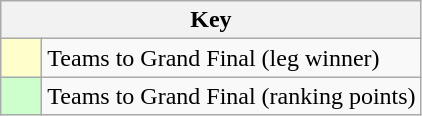<table class="wikitable" style="text-align: center;">
<tr>
<th colspan=2>Key</th>
</tr>
<tr>
<td style="background:#ffffcc; width:20px;"></td>
<td align=left>Teams to Grand Final (leg winner)</td>
</tr>
<tr>
<td style="background:#ccffcc; width:20px;"></td>
<td align=left>Teams to Grand Final (ranking points)</td>
</tr>
</table>
